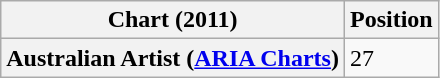<table class="wikitable plainrowheaders">
<tr>
<th scope="col">Chart (2011)</th>
<th scope="col">Position</th>
</tr>
<tr>
<th scope="row">Australian Artist (<a href='#'>ARIA Charts</a>)</th>
<td>27</td>
</tr>
</table>
